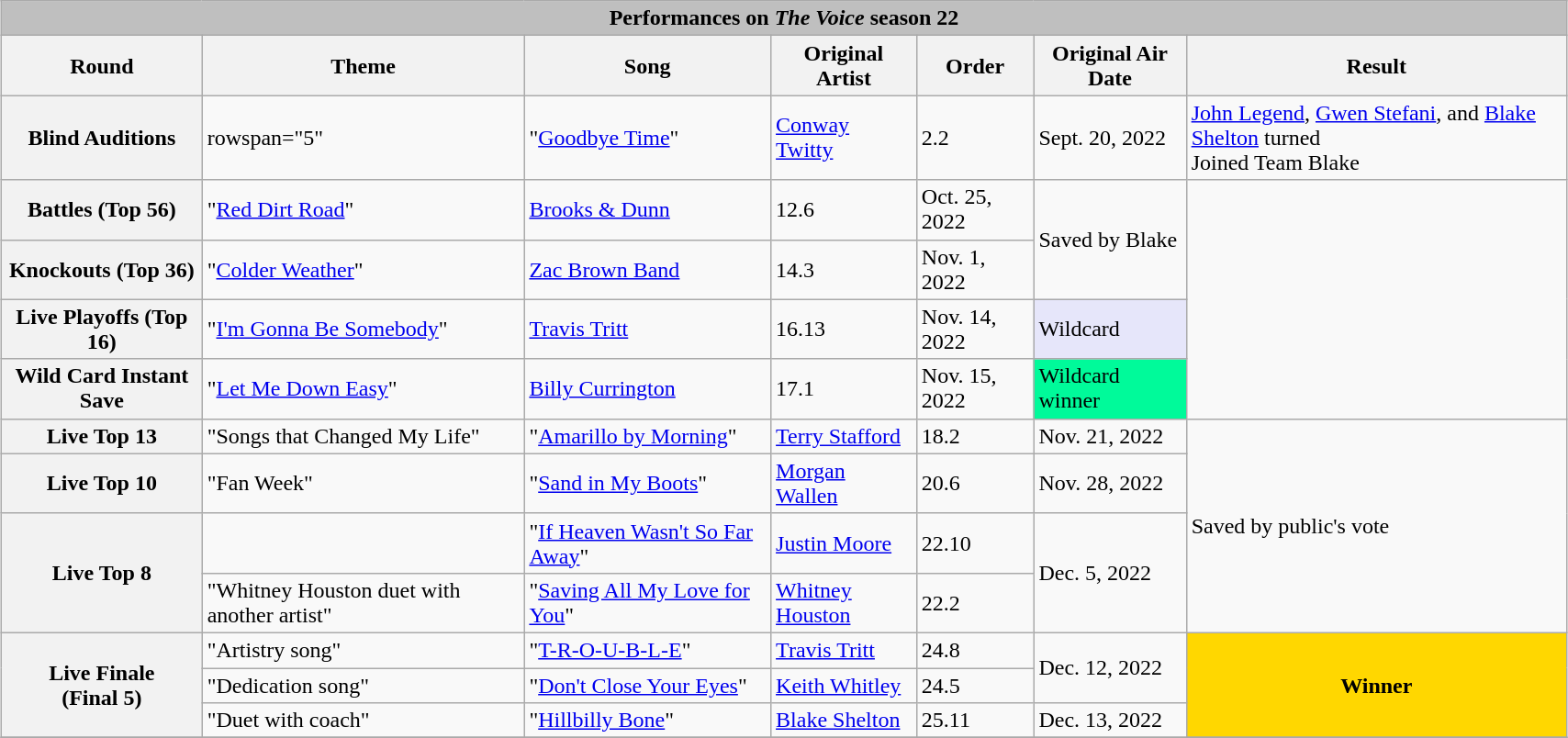<table class="wikitable" style="width:90%; margin:1em auto 1em auto;">
<tr>
<th colspan="7" style="background:#BFBFBF;">Performances on <em>The Voice</em> season 22</th>
</tr>
<tr>
<th>Round</th>
<th>Theme</th>
<th>Song</th>
<th>Original Artist</th>
<th>Order</th>
<th>Original Air Date</th>
<th>Result</th>
</tr>
<tr>
<th scope="row">Blind Auditions</th>
<td>rowspan="5"</td>
<td>"<a href='#'>Goodbye Time</a>"</td>
<td><a href='#'>Conway Twitty</a></td>
<td>2.2</td>
<td>Sept. 20, 2022</td>
<td><a href='#'>John Legend</a>, <a href='#'>Gwen Stefani</a>, and <a href='#'>Blake Shelton</a> turned<br>Joined Team Blake</td>
</tr>
<tr>
<th scope="row">Battles (Top 56)</th>
<td>"<a href='#'>Red Dirt Road</a>" </td>
<td><a href='#'>Brooks & Dunn</a></td>
<td>12.6</td>
<td>Oct. 25, 2022</td>
<td rowspan=2>Saved by Blake</td>
</tr>
<tr>
<th scope="row">Knockouts (Top 36)</th>
<td>"<a href='#'>Colder Weather</a>" </td>
<td><a href='#'>Zac Brown Band</a></td>
<td>14.3</td>
<td>Nov. 1, 2022</td>
</tr>
<tr>
<th scope="row">Live Playoffs (Top 16)</th>
<td>"<a href='#'>I'm Gonna Be Somebody</a>"</td>
<td><a href='#'>Travis Tritt</a></td>
<td>16.13</td>
<td>Nov. 14, 2022</td>
<td style="background:lavender">Wildcard</td>
</tr>
<tr>
<th scope="row">Wild Card Instant Save</th>
<td>"<a href='#'>Let Me Down Easy</a>"</td>
<td><a href='#'>Billy Currington</a></td>
<td>17.1</td>
<td>Nov. 15, 2022</td>
<td style="background:#00fa9a">Wildcard winner</td>
</tr>
<tr>
<th scope="row">Live Top 13</th>
<td>"Songs that Changed My Life"</td>
<td>"<a href='#'>Amarillo by Morning</a>"</td>
<td><a href='#'>Terry Stafford</a></td>
<td>18.2</td>
<td>Nov. 21, 2022</td>
<td rowspan=4>Saved by public's vote</td>
</tr>
<tr>
<th scope="row">Live Top 10</th>
<td>"Fan Week"</td>
<td>"<a href='#'>Sand in My Boots</a>"</td>
<td><a href='#'>Morgan Wallen</a></td>
<td>20.6</td>
<td>Nov. 28, 2022</td>
</tr>
<tr>
<th rowspan=2>Live Top 8</th>
<td></td>
<td>"<a href='#'>If Heaven Wasn't So Far Away</a>"</td>
<td><a href='#'>Justin Moore</a></td>
<td>22.10</td>
<td rowspan=2>Dec. 5, 2022</td>
</tr>
<tr>
<td>"Whitney Houston duet with another artist"</td>
<td>"<a href='#'>Saving All My Love for You</a>" </td>
<td><a href='#'>Whitney Houston</a></td>
<td>22.2</td>
</tr>
<tr>
<th rowspan=3>Live Finale<br>(Final 5)</th>
<td>"Artistry song"</td>
<td>"<a href='#'>T-R-O-U-B-L-E</a>"</td>
<td><a href='#'>Travis Tritt</a></td>
<td>24.8</td>
<td rowspan=2>Dec. 12, 2022</td>
<th rowspan=3 style="background:gold;">Winner</th>
</tr>
<tr>
<td>"Dedication song"</td>
<td>"<a href='#'>Don't Close Your Eyes</a>"</td>
<td><a href='#'>Keith Whitley</a></td>
<td>24.5</td>
</tr>
<tr>
<td>"Duet with coach"</td>
<td>"<a href='#'>Hillbilly Bone</a>" </td>
<td><a href='#'>Blake Shelton</a></td>
<td>25.11</td>
<td>Dec. 13, 2022</td>
</tr>
<tr>
</tr>
</table>
